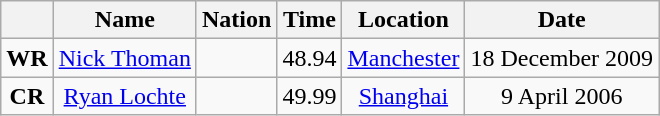<table class=wikitable style=text-align:center>
<tr>
<th></th>
<th>Name</th>
<th>Nation</th>
<th>Time</th>
<th>Location</th>
<th>Date</th>
</tr>
<tr>
<td><strong>WR</strong></td>
<td><a href='#'>Nick Thoman</a></td>
<td></td>
<td align=left>48.94</td>
<td><a href='#'>Manchester</a></td>
<td>18 December 2009</td>
</tr>
<tr>
<td><strong>CR</strong></td>
<td><a href='#'>Ryan Lochte</a></td>
<td></td>
<td align=left>49.99</td>
<td><a href='#'>Shanghai</a></td>
<td>9 April 2006</td>
</tr>
</table>
